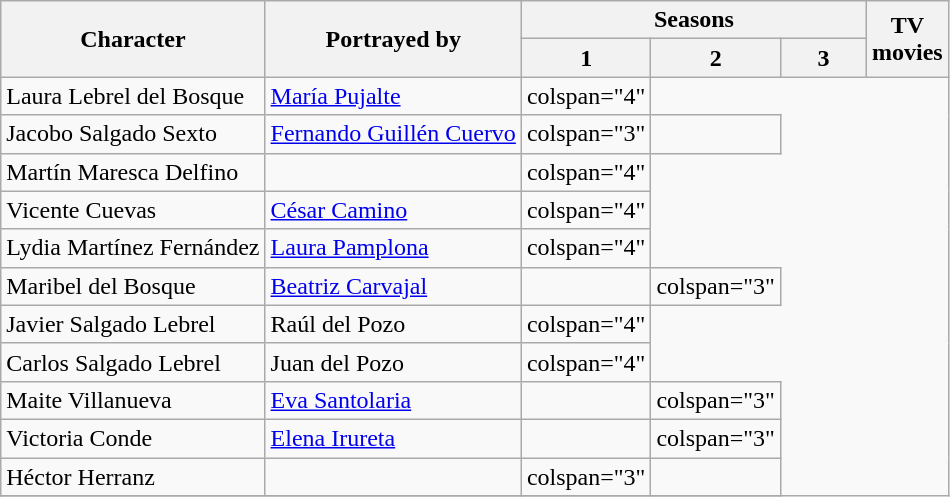<table class="wikitable">
<tr>
<th rowspan="2">Character</th>
<th rowspan="2">Portrayed by</th>
<th colspan="3">Seasons</th>
<th rowspan="2">TV<br>movies</th>
</tr>
<tr>
<th style="width:50px;">1</th>
<th style="width:50px;">2</th>
<th style="width:50px;">3</th>
</tr>
<tr>
<td>Laura Lebrel del Bosque</td>
<td><a href='#'>María Pujalte</a></td>
<td>colspan="4" </td>
</tr>
<tr>
<td>Jacobo Salgado Sexto</td>
<td><a href='#'>Fernando Guillén Cuervo</a></td>
<td>colspan="3" </td>
<td></td>
</tr>
<tr>
<td>Martín Maresca Delfino</td>
<td></td>
<td>colspan="4" </td>
</tr>
<tr>
<td>Vicente Cuevas</td>
<td><a href='#'>César Camino</a></td>
<td>colspan="4" </td>
</tr>
<tr>
<td>Lydia Martínez Fernández</td>
<td><a href='#'>Laura Pamplona</a></td>
<td>colspan="4" </td>
</tr>
<tr>
<td>Maribel del Bosque</td>
<td><a href='#'>Beatriz Carvajal</a></td>
<td></td>
<td>colspan="3" </td>
</tr>
<tr>
<td>Javier Salgado Lebrel</td>
<td>Raúl del Pozo</td>
<td>colspan="4" </td>
</tr>
<tr>
<td>Carlos Salgado Lebrel</td>
<td>Juan del Pozo</td>
<td>colspan="4" </td>
</tr>
<tr>
<td>Maite Villanueva</td>
<td><a href='#'>Eva Santolaria</a></td>
<td></td>
<td>colspan="3" </td>
</tr>
<tr>
<td>Victoria Conde</td>
<td><a href='#'>Elena Irureta</a></td>
<td></td>
<td>colspan="3" </td>
</tr>
<tr>
<td>Héctor Herranz</td>
<td></td>
<td>colspan="3" </td>
<td></td>
</tr>
<tr>
</tr>
</table>
